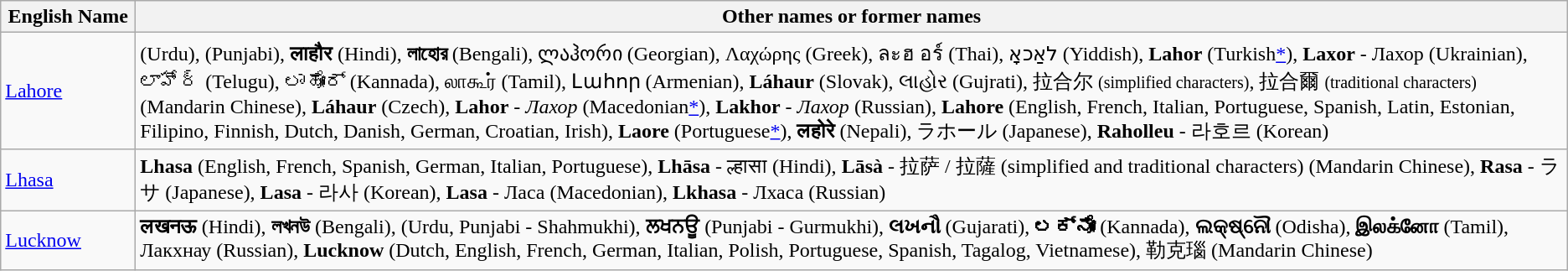<table class="wikitable">
<tr>
<th style="width:100px;">English Name</th>
<th>Other names or former names</th>
</tr>
<tr>
<td> <a href='#'>Lahore</a></td>
<td><strong></strong> (Urdu), <strong></strong> (Punjabi), <strong>लाहौर</strong> (Hindi), <strong>লাহোর</strong> (Bengali),  ლაჰორი (Georgian), Λαχώρης (Greek), ละฮ อร์ (Thai), לאַכאָ (Yiddish), <strong>Lahor</strong> (Turkish<a href='#'>*</a>), <strong>Laxor</strong> - Лахор (Ukrainian), లాహోర్ (Telugu), ಲಾಹೋರ್ (Kannada), லாகூர் (Tamil), Լահոր (Armenian), <strong>Láhaur</strong> (Slovak), લાહોર (Gujrati), 拉合尔 <small>(simplified characters)</small>, 拉合爾 <small>(traditional characters)</small> (Mandarin Chinese), <strong>Láhaur</strong> (Czech), <strong>Lahor</strong> - <em>Лахор</em> (Macedonian<a href='#'>*</a>), <strong>Lakhor</strong> - <em>Лахор</em> (Russian), <strong>Lahore</strong> (English, French, Italian, Portuguese, Spanish, Latin, Estonian, Filipino, Finnish, Dutch, Danish, German, Croatian, Irish), <strong>Laore</strong> (Portuguese<a href='#'>*</a>), <strong>लहोरे</strong> (Nepali), ラホール (Japanese), <strong>Raholleu</strong> - 라호르 (Korean)<br></td>
</tr>
<tr>
<td> <a href='#'>Lhasa</a></td>
<td><strong>Lhasa</strong> (English, French, Spanish, German, Italian, Portuguese), <strong>Lhāsa</strong> - ल्हासा (Hindi), <strong>Lāsà</strong> - 拉萨 / 拉薩 (simplified and traditional characters) (Mandarin Chinese), <strong>Rasa</strong> - ラサ (Japanese), <strong>Lasa</strong> - 라사 (Korean), <strong>Lasa</strong> - Ласа (Macedonian), <strong>Lkhasa</strong> - Лхаса (Russian)</td>
</tr>
<tr>
<td> <a href='#'>Lucknow</a></td>
<td><strong>लखनऊ</strong> (Hindi), <strong>লখনউ</strong> (Bengali), <strong></strong> (Urdu, Punjabi - Shahmukhi), <strong>ਲਖਨਊ</strong> (Punjabi - Gurmukhi), <strong>લખનૌ</strong> (Gujarati), <strong>ಲಕ್ನೋ</strong> (Kannada), <strong>ଲକ୍ଷ୍ନୌ</strong> (Odisha), <strong>இலக்னோ</strong> (Tamil), Лакхнау (Russian), <strong>Lucknow</strong> (Dutch, English, French, German, Italian, Polish, Portuguese, Spanish, Tagalog, Vietnamese), 勒克瑙 (Mandarin Chinese)</td>
</tr>
</table>
